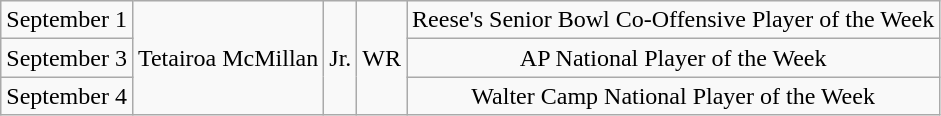<table class="wikitable sortable sortable" style="text-align: center">
<tr>
<td>September 1</td>
<td rowspan=3>Tetairoa McMillan</td>
<td rowspan=3>Jr.</td>
<td rowspan=3>WR</td>
<td>Reese's Senior Bowl Co-Offensive Player of the Week</td>
</tr>
<tr>
<td>September 3</td>
<td>AP National Player of the Week</td>
</tr>
<tr>
<td>September 4</td>
<td>Walter Camp National Player of the Week</td>
</tr>
</table>
